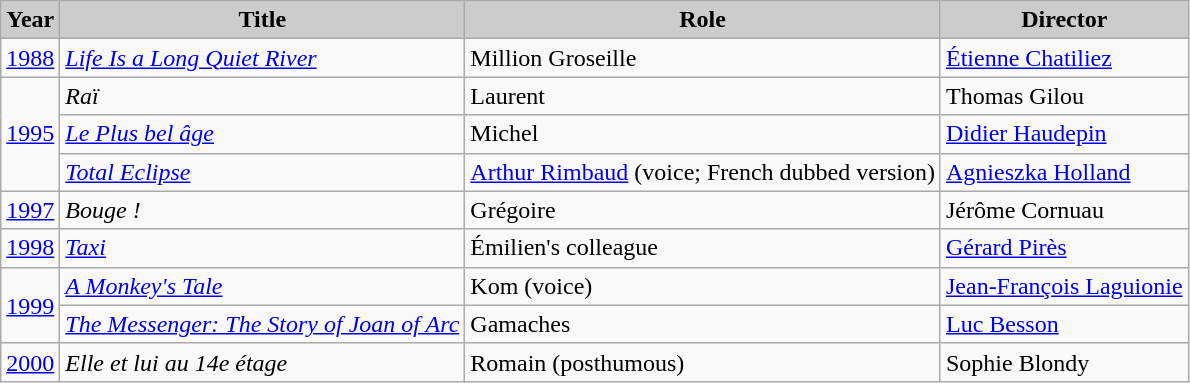<table class="wikitable">
<tr>
<th style="background: #CCCCCC;">Year</th>
<th style="background: #CCCCCC;">Title</th>
<th style="background: #CCCCCC;">Role</th>
<th style="background: #CCCCCC;">Director</th>
</tr>
<tr>
<td><a href='#'>1988</a></td>
<td><em><a href='#'>Life Is a Long Quiet River</a></em></td>
<td>Million Groseille</td>
<td><a href='#'>Étienne Chatiliez</a></td>
</tr>
<tr>
<td rowspan=3><a href='#'>1995</a></td>
<td><em>Raï</em></td>
<td>Laurent</td>
<td>Thomas Gilou</td>
</tr>
<tr>
<td><em><a href='#'>Le Plus bel âge</a></em></td>
<td>Michel</td>
<td><a href='#'>Didier Haudepin</a></td>
</tr>
<tr>
<td><em><a href='#'>Total Eclipse</a></em></td>
<td><a href='#'>Arthur Rimbaud</a> (voice; French dubbed version)</td>
<td><a href='#'>Agnieszka Holland</a></td>
</tr>
<tr>
<td><a href='#'>1997</a></td>
<td><em>Bouge !</em> </td>
<td>Grégoire</td>
<td>Jérôme Cornuau</td>
</tr>
<tr>
<td><a href='#'>1998</a></td>
<td><em><a href='#'>Taxi</a></em></td>
<td>Émilien's colleague</td>
<td><a href='#'>Gérard Pirès</a></td>
</tr>
<tr>
<td rowspan=2><a href='#'>1999</a></td>
<td><em><a href='#'>A Monkey's Tale</a></em></td>
<td>Kom (voice)</td>
<td><a href='#'>Jean-François Laguionie</a></td>
</tr>
<tr>
<td><em><a href='#'>The Messenger: The Story of Joan of Arc</a></em></td>
<td>Gamaches</td>
<td><a href='#'>Luc Besson</a></td>
</tr>
<tr>
<td><a href='#'>2000</a></td>
<td><em>Elle et lui au 14e étage</em> </td>
<td>Romain (posthumous)</td>
<td>Sophie Blondy</td>
</tr>
</table>
